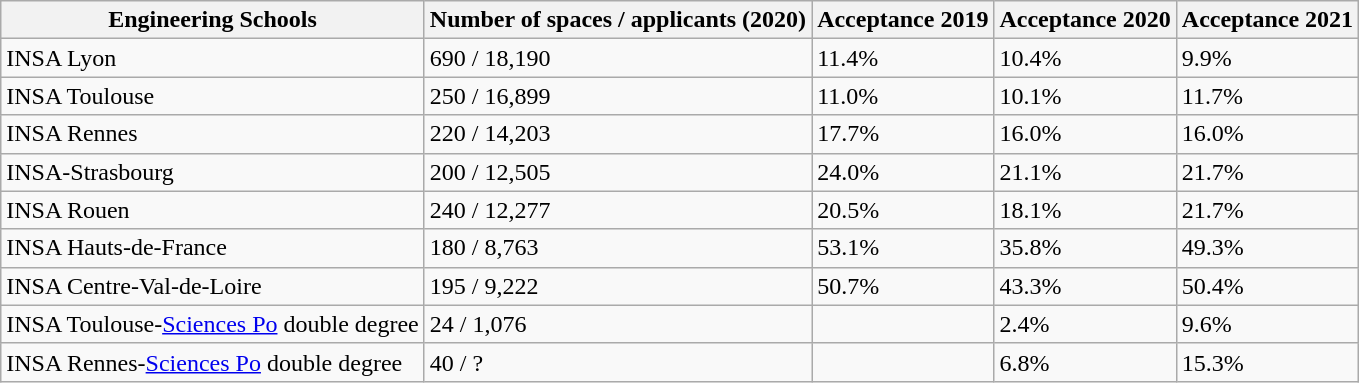<table class="wikitable">
<tr>
<th>Engineering Schools</th>
<th>Number of spaces / applicants (2020)</th>
<th>Acceptance 2019</th>
<th>Acceptance 2020</th>
<th>Acceptance 2021</th>
</tr>
<tr>
<td>INSA Lyon</td>
<td>690 / 18,190</td>
<td>11.4%</td>
<td>10.4%</td>
<td>9.9%</td>
</tr>
<tr>
<td>INSA Toulouse</td>
<td>250 / 16,899</td>
<td>11.0%</td>
<td>10.1%</td>
<td>11.7%</td>
</tr>
<tr>
<td>INSA Rennes</td>
<td>220 / 14,203</td>
<td>17.7%</td>
<td>16.0%</td>
<td>16.0%</td>
</tr>
<tr>
<td>INSA-Strasbourg</td>
<td>200 / 12,505</td>
<td>24.0%</td>
<td>21.1%</td>
<td>21.7%</td>
</tr>
<tr>
<td>INSA Rouen</td>
<td>240 / 12,277</td>
<td>20.5%</td>
<td>18.1%</td>
<td>21.7%</td>
</tr>
<tr>
<td>INSA Hauts-de-France</td>
<td>180 / 8,763</td>
<td>53.1%</td>
<td>35.8%</td>
<td>49.3%</td>
</tr>
<tr>
<td>INSA Centre-Val-de-Loire</td>
<td>195 / 9,222</td>
<td>50.7%</td>
<td>43.3%</td>
<td>50.4%</td>
</tr>
<tr>
<td>INSA Toulouse-<a href='#'>Sciences Po</a> double degree</td>
<td>24 / 1,076</td>
<td></td>
<td>2.4%</td>
<td>9.6%</td>
</tr>
<tr>
<td>INSA Rennes-<a href='#'>Sciences Po</a> double degree</td>
<td>40 / ?</td>
<td></td>
<td>6.8%</td>
<td>15.3%</td>
</tr>
</table>
